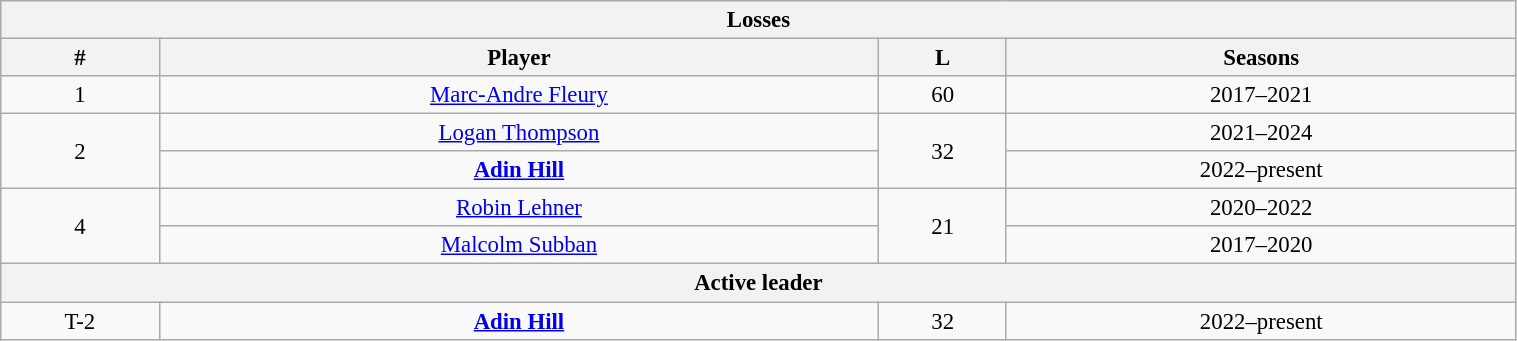<table class="wikitable" style="text-align: center; font-size: 95%" width="80%">
<tr>
<th colspan="4">Losses</th>
</tr>
<tr>
<th>#</th>
<th>Player</th>
<th>L</th>
<th>Seasons</th>
</tr>
<tr>
<td>1</td>
<td><a href='#'>Marc-Andre Fleury</a></td>
<td>60</td>
<td>2017–2021</td>
</tr>
<tr>
<td rowspan="2">2</td>
<td><a href='#'>Logan Thompson</a></td>
<td rowspan="2">32</td>
<td>2021–2024</td>
</tr>
<tr>
<td><strong><a href='#'>Adin Hill</a></strong></td>
<td>2022–present</td>
</tr>
<tr>
<td rowspan="2">4</td>
<td><a href='#'>Robin Lehner</a></td>
<td rowspan="2">21</td>
<td>2020–2022</td>
</tr>
<tr>
<td><a href='#'>Malcolm Subban</a></td>
<td>2017–2020</td>
</tr>
<tr>
<th colspan="4">Active leader</th>
</tr>
<tr>
<td>T-2</td>
<td><strong><a href='#'>Adin Hill</a></strong></td>
<td>32</td>
<td>2022–present</td>
</tr>
</table>
